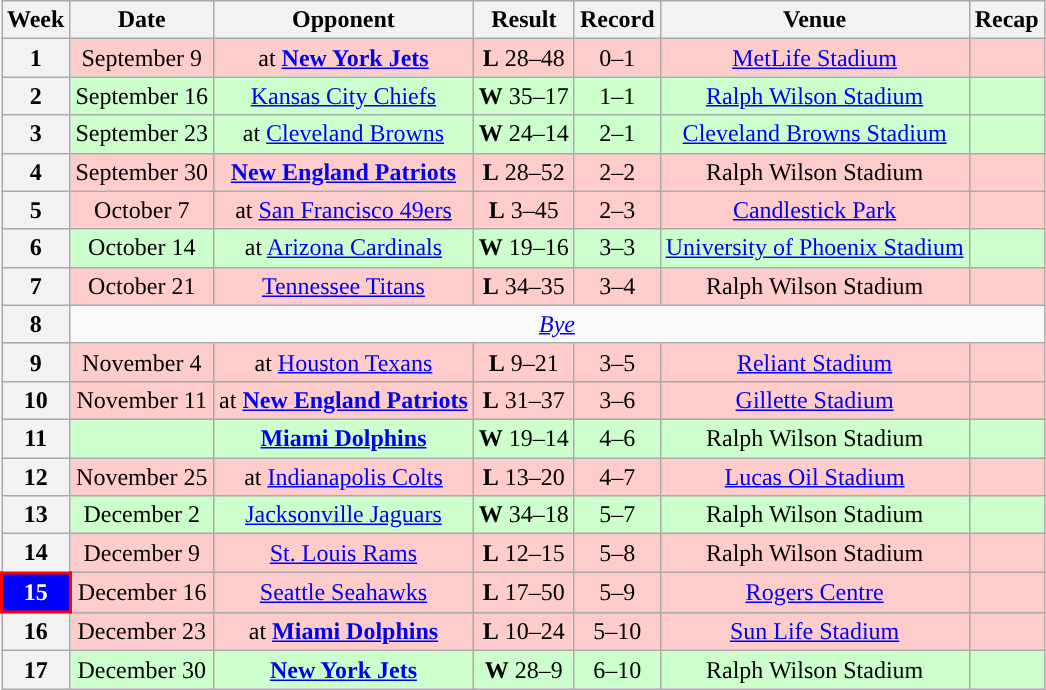<table class="wikitable" style="text-align:center">
<tr>
<th>Week</th>
<th>Date</th>
<th>Opponent</th>
<th>Result</th>
<th>Record</th>
<th>Venue</th>
<th>Recap</th>
</tr>
<tr style="background:#fcc">
<th>1</th>
<td>September 9</td>
<td>at <strong><a href='#'>New York Jets</a></strong></td>
<td><strong>L</strong> 28–48</td>
<td>0–1</td>
<td><a href='#'>MetLife Stadium</a></td>
<td></td>
</tr>
<tr style="background:#cfc">
<th>2</th>
<td>September 16</td>
<td><a href='#'>Kansas City Chiefs</a></td>
<td><strong>W</strong> 35–17</td>
<td>1–1</td>
<td><a href='#'>Ralph Wilson Stadium</a></td>
<td></td>
</tr>
<tr style="background:#cfc">
<th>3</th>
<td>September 23</td>
<td>at <a href='#'>Cleveland Browns</a></td>
<td><strong>W</strong> 24–14</td>
<td>2–1</td>
<td><a href='#'>Cleveland Browns Stadium</a></td>
<td></td>
</tr>
<tr style="background:#fcc">
<th>4</th>
<td>September 30</td>
<td><strong><a href='#'>New England Patriots</a></strong></td>
<td><strong>L</strong> 28–52</td>
<td>2–2</td>
<td>Ralph Wilson Stadium</td>
<td></td>
</tr>
<tr style="background:#fcc">
<th>5</th>
<td>October 7</td>
<td>at <a href='#'>San Francisco 49ers</a></td>
<td><strong>L</strong> 3–45</td>
<td>2–3</td>
<td><a href='#'>Candlestick Park</a></td>
<td></td>
</tr>
<tr style="background:#cfc">
<th>6</th>
<td>October 14</td>
<td>at <a href='#'>Arizona Cardinals</a></td>
<td><strong>W</strong> 19–16 </td>
<td>3–3</td>
<td><a href='#'>University of Phoenix Stadium</a></td>
<td></td>
</tr>
<tr style="background:#fcc">
<th>7</th>
<td>October 21</td>
<td><a href='#'>Tennessee Titans</a></td>
<td><strong>L</strong> 34–35</td>
<td>3–4</td>
<td>Ralph Wilson Stadium</td>
<td></td>
</tr>
<tr>
<th>8</th>
<td colspan="6"><em><a href='#'>Bye</a></em></td>
</tr>
<tr style="background:#fcc">
<th>9</th>
<td>November 4</td>
<td>at <a href='#'>Houston Texans</a></td>
<td><strong>L</strong> 9–21</td>
<td>3–5</td>
<td><a href='#'>Reliant Stadium</a></td>
<td></td>
</tr>
<tr style="background:#fcc">
<th>10</th>
<td>November 11</td>
<td>at <strong><a href='#'>New England Patriots</a></strong></td>
<td><strong>L</strong> 31–37</td>
<td>3–6</td>
<td><a href='#'>Gillette Stadium</a></td>
<td></td>
</tr>
<tr style="background:#cfc">
<th>11</th>
<td></td>
<td><strong><a href='#'>Miami Dolphins</a></strong></td>
<td><strong>W</strong> 19–14</td>
<td>4–6</td>
<td>Ralph Wilson Stadium</td>
<td></td>
</tr>
<tr style="background:#fcc">
<th>12</th>
<td>November 25</td>
<td>at <a href='#'>Indianapolis Colts</a></td>
<td><strong>L</strong> 13–20</td>
<td>4–7</td>
<td><a href='#'>Lucas Oil Stadium</a></td>
<td></td>
</tr>
<tr style="background:#cfc">
<th>13</th>
<td>December 2</td>
<td><a href='#'>Jacksonville Jaguars</a></td>
<td><strong>W</strong> 34–18</td>
<td>5–7</td>
<td>Ralph Wilson Stadium</td>
<td></td>
</tr>
<tr style="background:#fcc">
<th>14</th>
<td>December 9</td>
<td><a href='#'>St. Louis Rams</a></td>
<td><strong>L</strong> 12–15</td>
<td>5–8</td>
<td>Ralph Wilson Stadium</td>
<td></td>
</tr>
<tr style="background:#fcc">
<th style="background:blue; color:white; border:2px solid red;">15</th>
<td>December 16</td>
<td><a href='#'>Seattle Seahawks</a></td>
<td><strong>L</strong> 17–50</td>
<td>5–9</td>
<td> <a href='#'>Rogers Centre</a> </td>
<td></td>
</tr>
<tr style="background:#fcc">
<th>16</th>
<td>December 23</td>
<td>at <strong><a href='#'>Miami Dolphins</a></strong></td>
<td><strong>L</strong> 10–24</td>
<td>5–10</td>
<td><a href='#'>Sun Life Stadium</a></td>
<td></td>
</tr>
<tr style="background:#cfc">
<th>17</th>
<td>December 30</td>
<td><strong><a href='#'>New York Jets</a></strong></td>
<td><strong>W</strong> 28–9</td>
<td>6–10</td>
<td>Ralph Wilson Stadium</td>
<td></td>
</tr>
</table>
